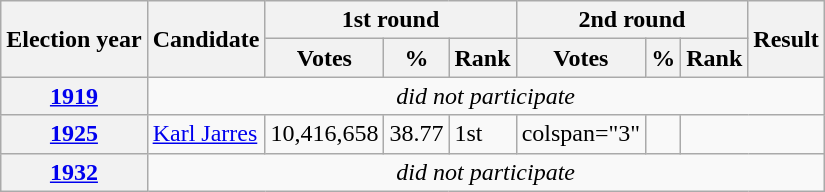<table class=wikitable>
<tr>
<th rowspan=2>Election year</th>
<th rowspan=2>Candidate</th>
<th colspan="3">1st round</th>
<th colspan="3">2nd round</th>
<th rowspan="2">Result</th>
</tr>
<tr>
<th>Votes</th>
<th>%</th>
<th>Rank</th>
<th>Votes</th>
<th>%</th>
<th>Rank</th>
</tr>
<tr>
<th><a href='#'>1919</a></th>
<td colspan=8 align=center><em>did not participate</em></td>
</tr>
<tr>
<th><a href='#'>1925</a></th>
<td><a href='#'>Karl Jarres</a></td>
<td>10,416,658</td>
<td>38.77</td>
<td>1st</td>
<td>colspan="3" </td>
<td></td>
</tr>
<tr>
<th><a href='#'>1932</a></th>
<td colspan=8 align=center><em>did not participate</em></td>
</tr>
</table>
